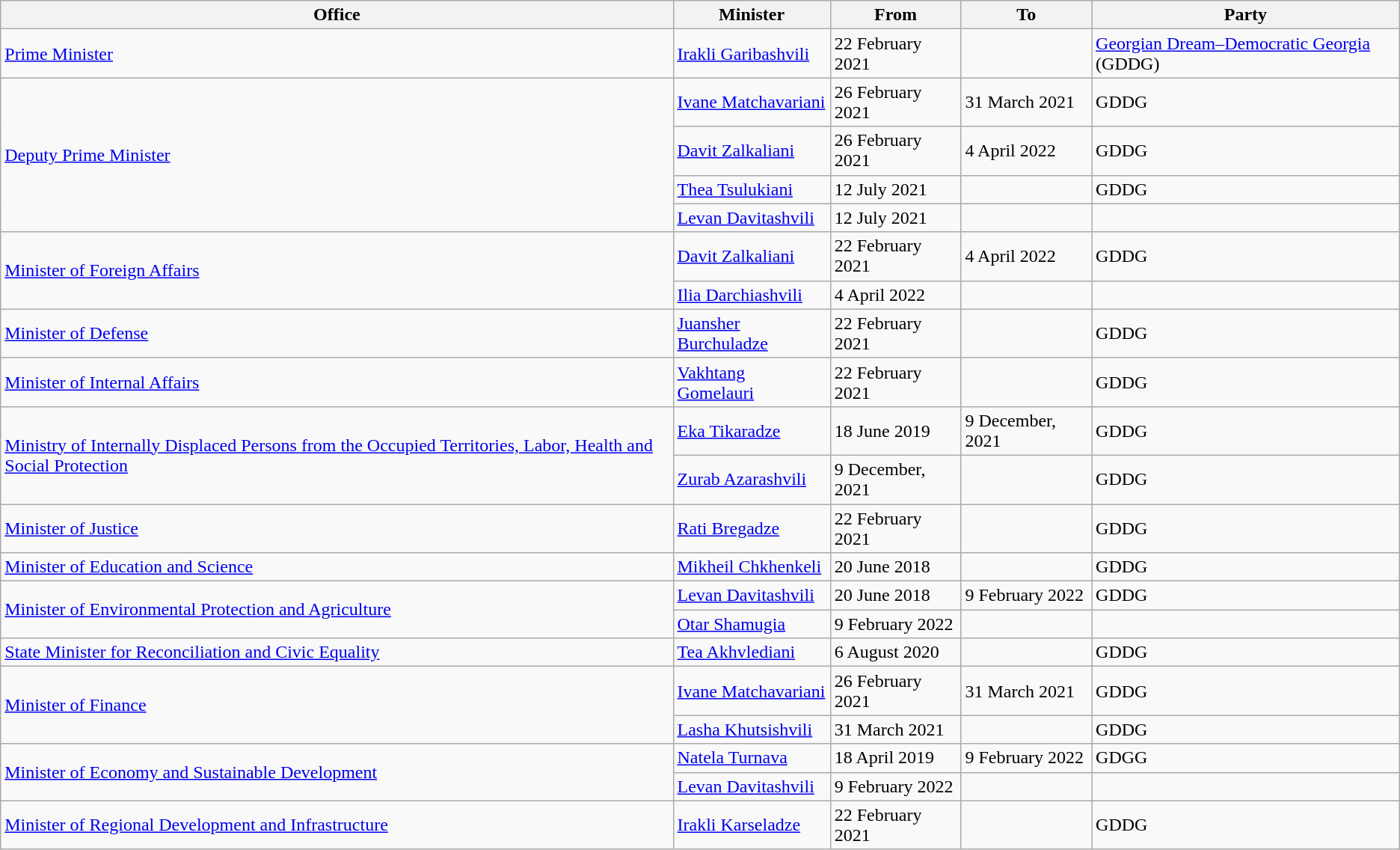<table class="wikitable sortable">
<tr>
<th>Office</th>
<th>Minister</th>
<th>From</th>
<th>To</th>
<th>Party</th>
</tr>
<tr>
<td><a href='#'>Prime Minister</a></td>
<td><a href='#'>Irakli Garibashvili</a></td>
<td>22 February 2021</td>
<td></td>
<td><a href='#'>Georgian Dream–Democratic Georgia</a> (GDDG)</td>
</tr>
<tr>
<td rowspan="4"><a href='#'>Deputy Prime Minister</a></td>
<td><a href='#'>Ivane Matchavariani</a></td>
<td>26 February 2021</td>
<td>31 March 2021</td>
<td>GDDG</td>
</tr>
<tr>
<td><a href='#'>Davit Zalkaliani</a></td>
<td>26 February 2021</td>
<td>4 April 2022</td>
<td>GDDG</td>
</tr>
<tr>
<td><a href='#'>Thea Tsulukiani</a></td>
<td>12 July 2021</td>
<td></td>
<td>GDDG</td>
</tr>
<tr>
<td><a href='#'>Levan Davitashvili</a></td>
<td>12 July 2021</td>
<td></td>
<td></td>
</tr>
<tr>
<td rowspan="2"><a href='#'>Minister of Foreign Affairs</a></td>
<td><a href='#'>Davit Zalkaliani</a></td>
<td>22 February 2021</td>
<td>4 April 2022</td>
<td>GDDG</td>
</tr>
<tr>
<td><a href='#'>Ilia Darchiashvili</a></td>
<td>4 April 2022</td>
<td></td>
<td></td>
</tr>
<tr>
<td><a href='#'>Minister of Defense</a></td>
<td><a href='#'>Juansher Burchuladze</a></td>
<td>22 February 2021</td>
<td></td>
<td>GDDG</td>
</tr>
<tr>
<td><a href='#'>Minister of Internal Affairs</a></td>
<td><a href='#'>Vakhtang Gomelauri</a></td>
<td>22 February 2021</td>
<td></td>
<td>GDDG</td>
</tr>
<tr>
<td rowspan="2"><a href='#'>Ministry of Internally Displaced Persons from the Occupied Territories, Labor, Health and Social Protection</a></td>
<td><a href='#'>Eka Tikaradze</a></td>
<td>18 June 2019</td>
<td>9 December, 2021</td>
<td>GDDG</td>
</tr>
<tr>
<td><a href='#'>Zurab Azarashvili</a></td>
<td>9 December, 2021</td>
<td></td>
<td>GDDG</td>
</tr>
<tr>
<td><a href='#'>Minister of Justice</a></td>
<td><a href='#'>Rati Bregadze</a></td>
<td>22 February 2021</td>
<td></td>
<td>GDDG</td>
</tr>
<tr>
<td><a href='#'>Minister of Education and Science</a></td>
<td><a href='#'>Mikheil Chkhenkeli</a></td>
<td>20 June 2018</td>
<td></td>
<td>GDDG</td>
</tr>
<tr>
<td rowspan="2"><a href='#'>Minister of Environmental Protection and Agriculture</a></td>
<td><a href='#'>Levan Davitashvili</a></td>
<td>20 June 2018</td>
<td>9 February 2022</td>
<td>GDDG</td>
</tr>
<tr>
<td><a href='#'>Otar Shamugia</a></td>
<td>9 February 2022</td>
<td></td>
<td></td>
</tr>
<tr>
<td><a href='#'>State Minister for Reconciliation and Civic Equality</a></td>
<td><a href='#'>Tea Akhvlediani</a></td>
<td>6 August 2020</td>
<td></td>
<td>GDDG</td>
</tr>
<tr>
<td rowspan=2><a href='#'>Minister of Finance</a></td>
<td><a href='#'>Ivane Matchavariani</a></td>
<td>26 February 2021</td>
<td>31 March 2021</td>
<td>GDDG</td>
</tr>
<tr>
<td><a href='#'>Lasha Khutsishvili</a></td>
<td>31 March 2021</td>
<td></td>
<td>GDDG</td>
</tr>
<tr>
<td rowspan="2"><a href='#'>Minister of Economy and Sustainable Development</a></td>
<td><a href='#'>Natela Turnava</a></td>
<td>18 April 2019</td>
<td>9 February 2022</td>
<td>GDGG</td>
</tr>
<tr>
<td><a href='#'>Levan Davitashvili</a></td>
<td>9 February 2022</td>
<td></td>
<td></td>
</tr>
<tr>
<td><a href='#'>Minister of Regional Development and Infrastructure</a></td>
<td><a href='#'>Irakli Karseladze</a></td>
<td>22 February 2021</td>
<td></td>
<td>GDDG</td>
</tr>
</table>
